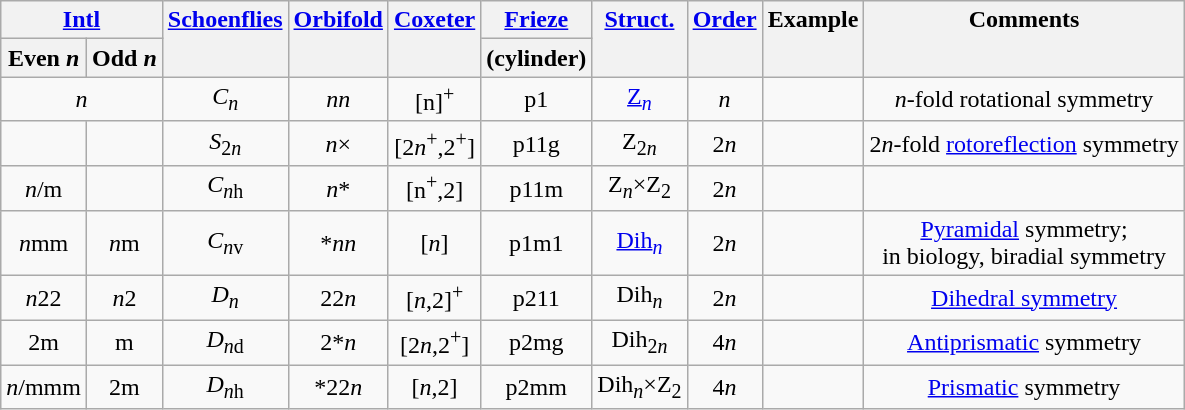<table class="wikitable sortable">
<tr valign=top>
<th colspan=2><a href='#'>Intl</a></th>
<th rowspan=2><a href='#'>Schoenflies</a></th>
<th rowspan=2><a href='#'>Orbifold</a></th>
<th rowspan=2><a href='#'>Coxeter</a></th>
<th><a href='#'>Frieze</a></th>
<th rowspan=2><a href='#'>Struct.</a></th>
<th rowspan=2><a href='#'>Order</a></th>
<th rowspan=2>Example</th>
<th rowspan=2>Comments</th>
</tr>
<tr align=center>
<th>Even <em>n</em></th>
<th>Odd <em>n</em></th>
<th>(cylinder)</th>
</tr>
<tr align=center>
<td colspan=2><em>n</em></td>
<td><em>C</em><sub><em>n</em></sub></td>
<td><em>nn</em></td>
<td>[n]<sup>+</sup><br></td>
<td>p1</td>
<td><a href='#'>Z<sub><em>n</em></sub></a></td>
<td><em>n</em></td>
<td></td>
<td><em>n</em>-fold rotational symmetry</td>
</tr>
<tr align=center>
<td></td>
<td></td>
<td><em>S</em><sub>2<em>n</em></sub></td>
<td><em>n</em>×</td>
<td>[2<em>n</em><sup>+</sup>,2<sup>+</sup>]<br></td>
<td>p11g</td>
<td>Z<sub>2<em>n</em></sub></td>
<td>2<em>n</em></td>
<td></td>
<td>2<em>n</em>-fold <a href='#'>rotoreflection</a> symmetry</td>
</tr>
<tr align=center>
<td><em>n</em>/m</td>
<td></td>
<td><em>C</em><sub><em>n</em>h</sub></td>
<td><em>n</em>*</td>
<td>[n<sup>+</sup>,2]<br></td>
<td>p11m</td>
<td>Z<sub><em>n</em></sub>×Z<sub>2</sub></td>
<td>2<em>n</em></td>
<td></td>
<td></td>
</tr>
<tr align=center>
<td><em>n</em>mm</td>
<td><em>n</em>m</td>
<td><em>C</em><sub><em>n</em>v</sub></td>
<td>*<em>nn</em></td>
<td>[<em>n</em>]<br></td>
<td>p1m1</td>
<td><a href='#'>Dih<sub><em>n</em></sub></a></td>
<td>2<em>n</em></td>
<td></td>
<td><a href='#'>Pyramidal</a> symmetry;<br>in biology, biradial symmetry</td>
</tr>
<tr align=center>
<td><em>n</em>22</td>
<td><em>n</em>2</td>
<td><em>D</em><sub><em>n</em></sub></td>
<td>22<em>n</em></td>
<td>[<em>n</em>,2]<sup>+</sup><br></td>
<td>p211</td>
<td>Dih<sub><em>n</em></sub></td>
<td>2<em>n</em></td>
<td></td>
<td><a href='#'>Dihedral symmetry</a></td>
</tr>
<tr align=center>
<td>2m</td>
<td>m</td>
<td><em>D</em><sub><em>n</em>d</sub></td>
<td>2*<em>n</em></td>
<td>[2<em>n</em>,2<sup>+</sup>]<br></td>
<td>p2mg</td>
<td>Dih<sub>2<em>n</em></sub></td>
<td>4<em>n</em></td>
<td></td>
<td><a href='#'>Antiprismatic</a> symmetry</td>
</tr>
<tr align=center>
<td><em>n</em>/mmm</td>
<td>2m</td>
<td><em>D</em><sub><em>n</em>h</sub></td>
<td>*22<em>n</em></td>
<td>[<em>n</em>,2]<br></td>
<td>p2mm</td>
<td>Dih<sub><em>n</em></sub>×Z<sub>2</sub></td>
<td>4<em>n</em></td>
<td></td>
<td><a href='#'>Prismatic</a> symmetry</td>
</tr>
</table>
